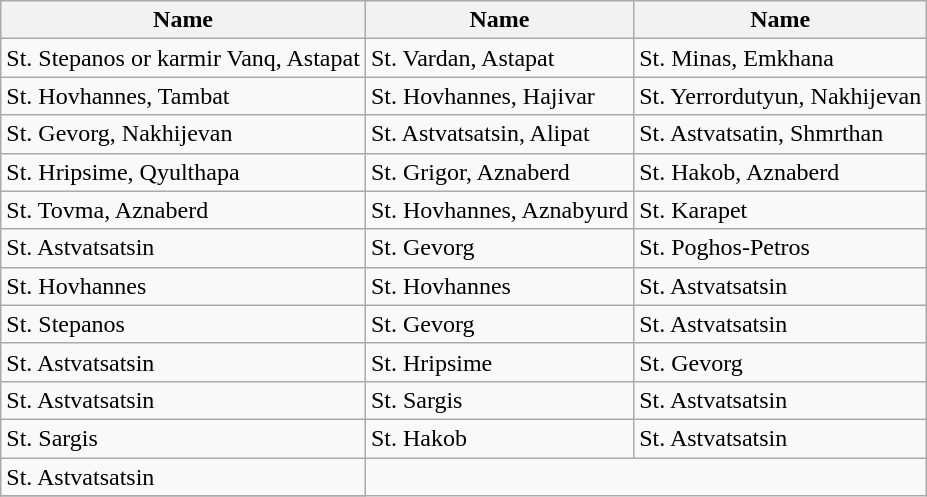<table class="wikitable">
<tr>
<th>Name</th>
<th>Name</th>
<th>Name</th>
</tr>
<tr>
<td>St. Stepanos or karmir Vanq, Astapat</td>
<td>St. Vardan, Astapat</td>
<td>St. Minas, Emkhana</td>
</tr>
<tr>
<td>St. Hovhannes, Tambat</td>
<td>St. Hovhannes, Hajivar</td>
<td>St. Yerrordutyun, Nakhijevan</td>
</tr>
<tr>
<td>St. Gevorg, Nakhijevan</td>
<td>St. Astvatsatsin, Alipat</td>
<td>St. Astvatsatin, Shmrthan</td>
</tr>
<tr>
<td>St. Hripsime, Qyulthapa</td>
<td>St. Grigor, Aznaberd</td>
<td>St. Hakob, Aznaberd</td>
</tr>
<tr>
<td>St. Tovma, Aznaberd</td>
<td>St. Hovhannes, Aznabyurd</td>
<td>St. Karapet</td>
</tr>
<tr>
<td>St. Astvatsatsin</td>
<td>St. Gevorg</td>
<td>St. Poghos-Petros</td>
</tr>
<tr>
<td>St. Hovhannes</td>
<td>St. Hovhannes</td>
<td>St. Astvatsatsin</td>
</tr>
<tr>
<td>St. Stepanos</td>
<td>St. Gevorg</td>
<td>St. Astvatsatsin</td>
</tr>
<tr>
<td>St. Astvatsatsin</td>
<td>St. Hripsime</td>
<td>St. Gevorg</td>
</tr>
<tr>
<td>St. Astvatsatsin</td>
<td>St. Sargis</td>
<td>St. Astvatsatsin</td>
</tr>
<tr>
<td>St. Sargis</td>
<td>St. Hakob</td>
<td>St. Astvatsatsin</td>
</tr>
<tr>
<td>St. Astvatsatsin</td>
</tr>
<tr>
</tr>
</table>
